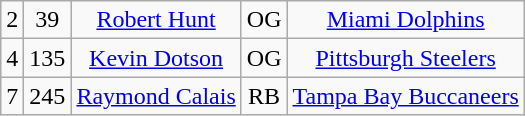<table class="wikitable" style="text-align:center">
<tr>
<td>2</td>
<td>39</td>
<td><a href='#'>Robert Hunt</a></td>
<td>OG</td>
<td><a href='#'>Miami Dolphins</a></td>
</tr>
<tr>
<td>4</td>
<td>135</td>
<td><a href='#'>Kevin Dotson</a></td>
<td>OG</td>
<td><a href='#'>Pittsburgh Steelers</a></td>
</tr>
<tr>
<td>7</td>
<td>245</td>
<td><a href='#'>Raymond Calais</a></td>
<td>RB</td>
<td><a href='#'>Tampa Bay Buccaneers</a></td>
</tr>
</table>
